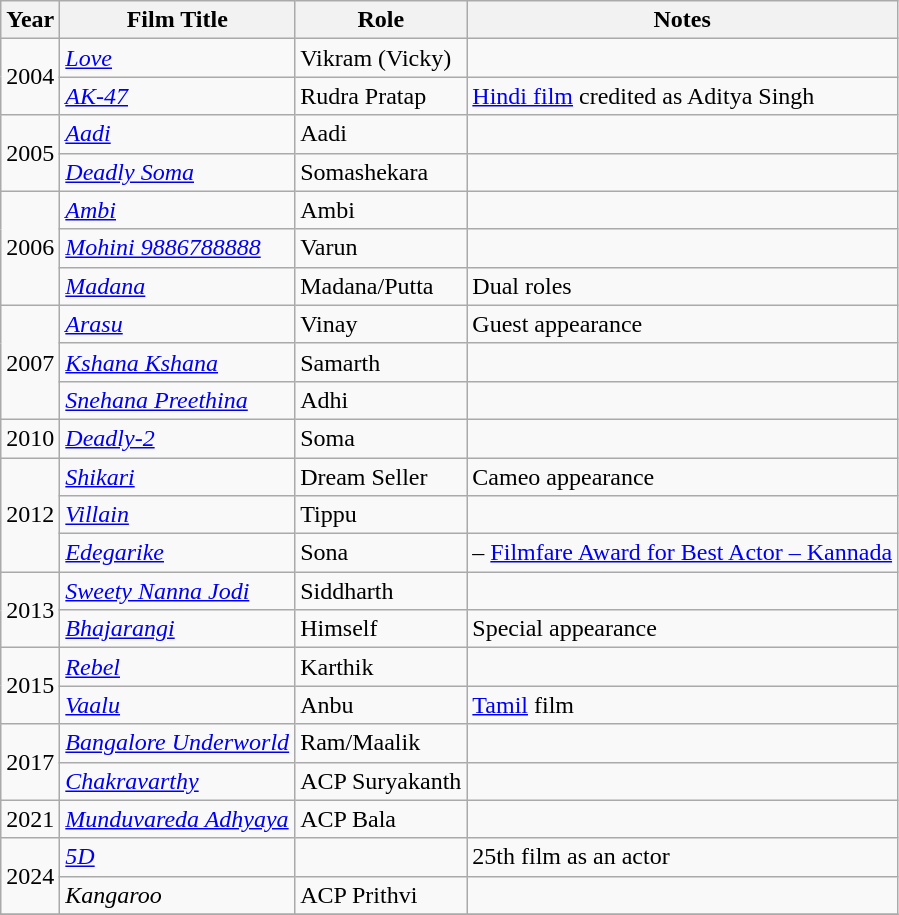<table class="wikitable sortable">
<tr>
<th>Year</th>
<th>Film Title</th>
<th>Role</th>
<th>Notes</th>
</tr>
<tr>
<td rowspan="2">2004</td>
<td><em><a href='#'>Love</a></em></td>
<td>Vikram (Vicky)</td>
<td></td>
</tr>
<tr>
<td><em><a href='#'>AK-47</a></em></td>
<td>Rudra Pratap</td>
<td><a href='#'>Hindi film</a> credited as Aditya Singh</td>
</tr>
<tr>
<td rowspan="2">2005</td>
<td><em><a href='#'>Aadi</a></em></td>
<td>Aadi</td>
<td></td>
</tr>
<tr>
<td><em><a href='#'>Deadly Soma</a></em></td>
<td>Somashekara</td>
<td></td>
</tr>
<tr>
<td rowspan="3">2006</td>
<td><em><a href='#'>Ambi</a></em></td>
<td>Ambi</td>
<td></td>
</tr>
<tr>
<td><em><a href='#'>Mohini 9886788888</a></em></td>
<td>Varun</td>
<td></td>
</tr>
<tr>
<td><em><a href='#'>Madana</a></em></td>
<td>Madana/Putta</td>
<td>Dual roles</td>
</tr>
<tr>
<td rowspan="3">2007</td>
<td><em><a href='#'>Arasu</a></em></td>
<td>Vinay</td>
<td>Guest appearance</td>
</tr>
<tr>
<td><em><a href='#'>Kshana Kshana</a></em></td>
<td>Samarth</td>
<td></td>
</tr>
<tr>
<td><em><a href='#'>Snehana Preethina</a></em></td>
<td>Adhi</td>
<td></td>
</tr>
<tr>
<td>2010</td>
<td><em><a href='#'>Deadly-2</a></em></td>
<td>Soma</td>
<td></td>
</tr>
<tr>
<td rowspan="3">2012</td>
<td><em><a href='#'>Shikari</a></em></td>
<td>Dream Seller</td>
<td>Cameo appearance</td>
</tr>
<tr>
<td><em><a href='#'>Villain</a></em></td>
<td>Tippu</td>
<td></td>
</tr>
<tr>
<td><em><a href='#'>Edegarike</a></em></td>
<td>Sona</td>
<td> –  <a href='#'>Filmfare Award for Best Actor – Kannada</a></td>
</tr>
<tr>
<td rowspan="2">2013</td>
<td><em><a href='#'>Sweety Nanna Jodi</a></em></td>
<td>Siddharth</td>
<td></td>
</tr>
<tr>
<td><em><a href='#'>Bhajarangi</a></em></td>
<td>Himself</td>
<td>Special appearance</td>
</tr>
<tr>
<td rowspan="2">2015</td>
<td><em><a href='#'>Rebel</a></em></td>
<td>Karthik</td>
<td></td>
</tr>
<tr>
<td><em><a href='#'>Vaalu</a></em></td>
<td>Anbu</td>
<td><a href='#'>Tamil</a> film</td>
</tr>
<tr>
<td rowspan="2">2017</td>
<td><em><a href='#'>Bangalore Underworld</a></em></td>
<td>Ram/Maalik</td>
<td></td>
</tr>
<tr>
<td><em><a href='#'>Chakravarthy</a></em></td>
<td>ACP Suryakanth</td>
<td></td>
</tr>
<tr>
<td>2021</td>
<td><em><a href='#'>Munduvareda Adhyaya</a></em></td>
<td>ACP Bala</td>
<td></td>
</tr>
<tr>
<td rowspan="2">2024</td>
<td><em><a href='#'>5D</a></em></td>
<td></td>
<td>25th film as an actor</td>
</tr>
<tr>
<td><em>Kangaroo </em></td>
<td>ACP Prithvi</td>
<td></td>
</tr>
<tr>
</tr>
</table>
